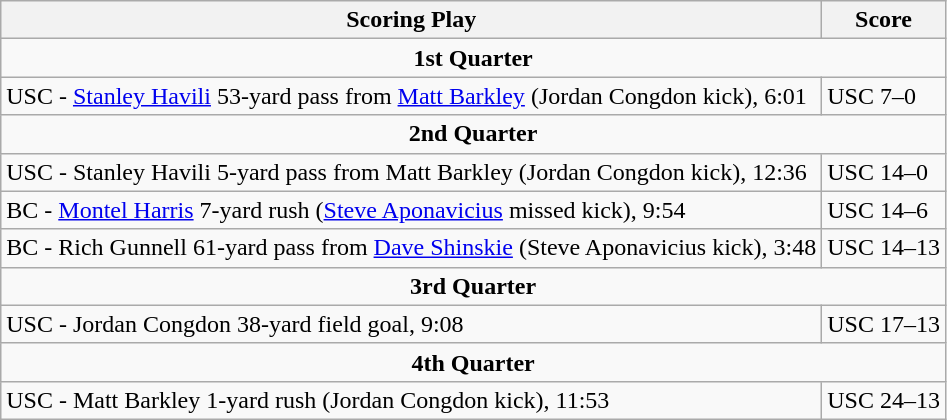<table class="wikitable">
<tr>
<th>Scoring Play</th>
<th>Score</th>
</tr>
<tr>
<td colspan="4" style="text-align:center;"><strong>1st Quarter</strong></td>
</tr>
<tr>
<td>USC - <a href='#'>Stanley Havili</a> 53-yard pass from <a href='#'>Matt Barkley</a> (Jordan Congdon kick), 6:01</td>
<td>USC 7–0</td>
</tr>
<tr>
<td colspan="4" style="text-align:center;"><strong>2nd Quarter</strong></td>
</tr>
<tr>
<td>USC - Stanley Havili 5-yard pass from Matt Barkley (Jordan Congdon kick), 12:36</td>
<td>USC 14–0</td>
</tr>
<tr>
<td>BC - <a href='#'>Montel Harris</a> 7-yard rush (<a href='#'>Steve Aponavicius</a> missed kick), 9:54</td>
<td>USC 14–6</td>
</tr>
<tr>
<td>BC - Rich Gunnell 61-yard pass from <a href='#'>Dave Shinskie</a> (Steve Aponavicius kick), 3:48</td>
<td>USC 14–13</td>
</tr>
<tr>
<td colspan="4" style="text-align:center;"><strong>3rd Quarter</strong></td>
</tr>
<tr>
<td>USC - Jordan Congdon 38-yard field goal, 9:08</td>
<td>USC 17–13</td>
</tr>
<tr>
<td colspan="4" style="text-align:center;"><strong>4th Quarter</strong></td>
</tr>
<tr>
<td>USC - Matt Barkley 1-yard rush (Jordan Congdon kick), 11:53</td>
<td>USC 24–13</td>
</tr>
</table>
